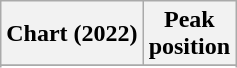<table class="wikitable sortable plainrowheaders" style="text-align:center">
<tr>
<th scope="col">Chart (2022)</th>
<th scope="col">Peak<br>position</th>
</tr>
<tr>
</tr>
<tr>
</tr>
<tr>
</tr>
<tr>
</tr>
<tr>
</tr>
</table>
